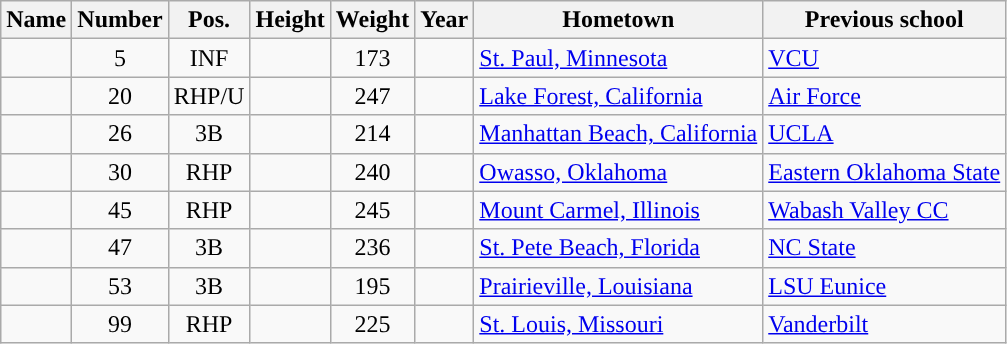<table class="wikitable sortable sortable" style="text-align: center">
<tr align=center>
<th>Name</th>
<th>Number</th>
<th>Pos.</th>
<th>Height</th>
<th>Weight</th>
<th>Year</th>
<th>Hometown</th>
<th>Previous school</th>
</tr>
<tr>
<td></td>
<td>5</td>
<td>INF</td>
<td></td>
<td>173</td>
<td></td>
<td align="left"><a href='#'>St. Paul, Minnesota</a></td>
<td align="left"><a href='#'>VCU</a></td>
</tr>
<tr>
<td></td>
<td>20</td>
<td>RHP/U</td>
<td></td>
<td>247</td>
<td></td>
<td align="left"><a href='#'>Lake Forest, California</a></td>
<td align="left"><a href='#'>Air Force</a></td>
</tr>
<tr>
<td></td>
<td>26</td>
<td>3B</td>
<td></td>
<td>214</td>
<td></td>
<td align="left"><a href='#'>Manhattan Beach, California</a></td>
<td align="left"><a href='#'>UCLA</a></td>
</tr>
<tr>
<td></td>
<td>30</td>
<td>RHP</td>
<td></td>
<td>240</td>
<td></td>
<td align="left"><a href='#'>Owasso, Oklahoma</a></td>
<td align="left"><a href='#'>Eastern Oklahoma State</a></td>
</tr>
<tr>
<td></td>
<td>45</td>
<td>RHP</td>
<td></td>
<td>245</td>
<td></td>
<td align="left"><a href='#'>Mount Carmel, Illinois</a></td>
<td align="left"><a href='#'>Wabash Valley CC</a></td>
</tr>
<tr>
<td></td>
<td>47</td>
<td>3B</td>
<td></td>
<td>236</td>
<td></td>
<td align="left"><a href='#'>St. Pete Beach, Florida</a></td>
<td align="left"><a href='#'>NC State</a></td>
</tr>
<tr>
<td></td>
<td>53</td>
<td>3B</td>
<td></td>
<td>195</td>
<td></td>
<td align="left"><a href='#'>Prairieville, Louisiana</a></td>
<td align="left"><a href='#'>LSU Eunice</a></td>
</tr>
<tr>
<td></td>
<td>99</td>
<td>RHP</td>
<td></td>
<td>225</td>
<td></td>
<td align="left"><a href='#'>St. Louis, Missouri</a></td>
<td align="left"><a href='#'>Vanderbilt</a></td>
</tr>
</table>
